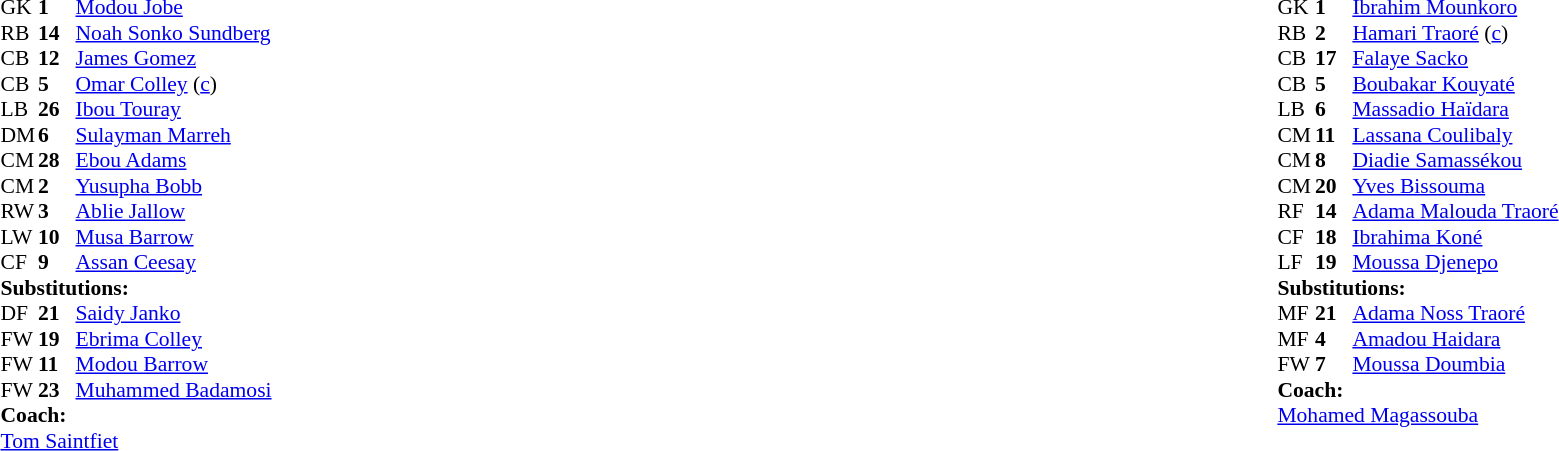<table width="100%">
<tr>
<td valign="top" width="40%"><br><table style="font-size:90%" cellspacing="0" cellpadding="0">
<tr>
<th width=25></th>
<th width=25></th>
</tr>
<tr>
<td>GK</td>
<td><strong>1</strong></td>
<td><a href='#'>Modou Jobe</a></td>
</tr>
<tr>
<td>RB</td>
<td><strong>14</strong></td>
<td><a href='#'>Noah Sonko Sundberg</a></td>
<td></td>
<td></td>
</tr>
<tr>
<td>CB</td>
<td><strong>12</strong></td>
<td><a href='#'>James Gomez</a></td>
</tr>
<tr>
<td>CB</td>
<td><strong>5</strong></td>
<td><a href='#'>Omar Colley</a> (<a href='#'>c</a>)</td>
</tr>
<tr>
<td>LB</td>
<td><strong>26</strong></td>
<td><a href='#'>Ibou Touray</a></td>
</tr>
<tr>
<td>DM</td>
<td><strong>6</strong></td>
<td><a href='#'>Sulayman Marreh</a></td>
<td></td>
</tr>
<tr>
<td>CM</td>
<td><strong>28</strong></td>
<td><a href='#'>Ebou Adams</a></td>
<td></td>
<td></td>
</tr>
<tr>
<td>CM</td>
<td><strong>2</strong></td>
<td><a href='#'>Yusupha Bobb</a></td>
</tr>
<tr>
<td>RW</td>
<td><strong>3</strong></td>
<td><a href='#'>Ablie Jallow</a></td>
<td></td>
<td></td>
</tr>
<tr>
<td>LW</td>
<td><strong>10</strong></td>
<td><a href='#'>Musa Barrow</a></td>
</tr>
<tr>
<td>CF</td>
<td><strong>9</strong></td>
<td><a href='#'>Assan Ceesay</a></td>
<td></td>
<td></td>
</tr>
<tr>
<td colspan=3><strong>Substitutions:</strong></td>
</tr>
<tr>
<td>DF</td>
<td><strong>21</strong></td>
<td><a href='#'>Saidy Janko</a></td>
<td></td>
<td></td>
</tr>
<tr>
<td>FW</td>
<td><strong>19</strong></td>
<td><a href='#'>Ebrima Colley</a></td>
<td></td>
<td></td>
</tr>
<tr>
<td>FW</td>
<td><strong>11</strong></td>
<td><a href='#'>Modou Barrow</a></td>
<td></td>
<td></td>
</tr>
<tr>
<td>FW</td>
<td><strong>23</strong></td>
<td><a href='#'>Muhammed Badamosi</a></td>
<td></td>
<td></td>
</tr>
<tr>
<td colspan=3><strong>Coach:</strong></td>
</tr>
<tr>
<td colspan=3> <a href='#'>Tom Saintfiet</a></td>
</tr>
</table>
</td>
<td valign="top"></td>
<td valign="top" width="50%"><br><table style="font-size:90%; margin:auto" cellspacing="0" cellpadding="0">
<tr>
<th width=25></th>
<th width=25></th>
</tr>
<tr>
<td>GK</td>
<td><strong>1</strong></td>
<td><a href='#'>Ibrahim Mounkoro</a></td>
</tr>
<tr>
<td>RB</td>
<td><strong>2</strong></td>
<td><a href='#'>Hamari Traoré</a> (<a href='#'>c</a>)</td>
</tr>
<tr>
<td>CB</td>
<td><strong>17</strong></td>
<td><a href='#'>Falaye Sacko</a></td>
</tr>
<tr>
<td>CB</td>
<td><strong>5</strong></td>
<td><a href='#'>Boubakar Kouyaté</a></td>
</tr>
<tr>
<td>LB</td>
<td><strong>6</strong></td>
<td><a href='#'>Massadio Haïdara</a></td>
<td></td>
</tr>
<tr>
<td>CM</td>
<td><strong>11</strong></td>
<td><a href='#'>Lassana Coulibaly</a></td>
<td></td>
<td></td>
</tr>
<tr>
<td>CM</td>
<td><strong>8</strong></td>
<td><a href='#'>Diadie Samassékou</a></td>
<td></td>
<td></td>
</tr>
<tr>
<td>CM</td>
<td><strong>20</strong></td>
<td><a href='#'>Yves Bissouma</a></td>
</tr>
<tr>
<td>RF</td>
<td><strong>14</strong></td>
<td><a href='#'>Adama Malouda Traoré</a></td>
</tr>
<tr>
<td>CF</td>
<td><strong>18</strong></td>
<td><a href='#'>Ibrahima Koné</a></td>
</tr>
<tr>
<td>LF</td>
<td><strong>19</strong></td>
<td><a href='#'>Moussa Djenepo</a></td>
<td></td>
<td></td>
</tr>
<tr>
<td colspan=3><strong>Substitutions:</strong></td>
</tr>
<tr>
<td>MF</td>
<td><strong>21</strong></td>
<td><a href='#'>Adama Noss Traoré</a></td>
<td></td>
<td></td>
</tr>
<tr>
<td>MF</td>
<td><strong>4</strong></td>
<td><a href='#'>Amadou Haidara</a></td>
<td></td>
<td></td>
</tr>
<tr>
<td>FW</td>
<td><strong>7</strong></td>
<td><a href='#'>Moussa Doumbia</a></td>
<td></td>
<td></td>
</tr>
<tr>
<td colspan=3><strong>Coach:</strong></td>
</tr>
<tr>
<td colspan=3><a href='#'>Mohamed Magassouba</a></td>
</tr>
</table>
</td>
</tr>
</table>
